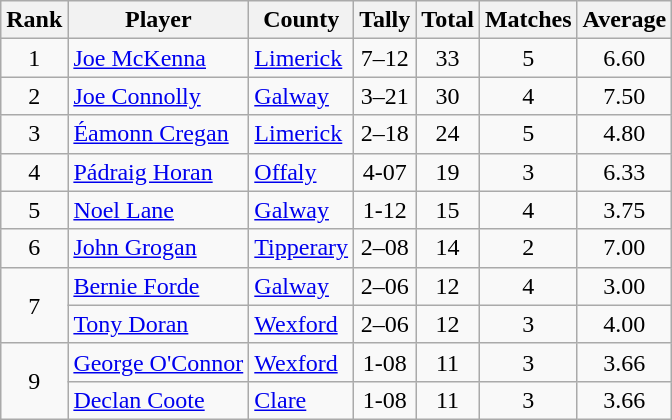<table class="wikitable">
<tr>
<th>Rank</th>
<th>Player</th>
<th>County</th>
<th>Tally</th>
<th>Total</th>
<th>Matches</th>
<th>Average</th>
</tr>
<tr>
<td rowspan=1 align=center>1</td>
<td><a href='#'>Joe McKenna</a></td>
<td><a href='#'>Limerick</a></td>
<td align=center>7–12</td>
<td align=center>33</td>
<td align=center>5</td>
<td align=center>6.60</td>
</tr>
<tr>
<td rowspan=1 align=center>2</td>
<td><a href='#'>Joe Connolly</a></td>
<td><a href='#'>Galway</a></td>
<td align=center>3–21</td>
<td align=center>30</td>
<td align=center>4</td>
<td align=center>7.50</td>
</tr>
<tr>
<td rowspan=1 align=center>3</td>
<td><a href='#'>Éamonn Cregan</a></td>
<td><a href='#'>Limerick</a></td>
<td align=center>2–18</td>
<td align=center>24</td>
<td align=center>5</td>
<td align=center>4.80</td>
</tr>
<tr>
<td rowspan=1 align=center>4</td>
<td><a href='#'>Pádraig Horan</a></td>
<td><a href='#'>Offaly</a></td>
<td align=center>4-07</td>
<td align=center>19</td>
<td align=center>3</td>
<td align=center>6.33</td>
</tr>
<tr>
<td rowspan=1 align=center>5</td>
<td><a href='#'>Noel Lane</a></td>
<td><a href='#'>Galway</a></td>
<td align=center>1-12</td>
<td align=center>15</td>
<td align=center>4</td>
<td align=center>3.75</td>
</tr>
<tr>
<td rowspan=1 align=center>6</td>
<td><a href='#'>John Grogan</a></td>
<td><a href='#'>Tipperary</a></td>
<td align=center>2–08</td>
<td align=center>14</td>
<td align=center>2</td>
<td align=center>7.00</td>
</tr>
<tr>
<td rowspan=2 align=center>7</td>
<td><a href='#'>Bernie Forde</a></td>
<td><a href='#'>Galway</a></td>
<td align=center>2–06</td>
<td align=center>12</td>
<td align=center>4</td>
<td align=center>3.00</td>
</tr>
<tr>
<td><a href='#'>Tony Doran</a></td>
<td><a href='#'>Wexford</a></td>
<td align=center>2–06</td>
<td align=center>12</td>
<td align=center>3</td>
<td align=center>4.00</td>
</tr>
<tr>
<td rowspan=2 align=center>9</td>
<td><a href='#'>George O'Connor</a></td>
<td><a href='#'>Wexford</a></td>
<td align=center>1-08</td>
<td align=center>11</td>
<td align=center>3</td>
<td align=center>3.66</td>
</tr>
<tr>
<td><a href='#'>Declan Coote</a></td>
<td><a href='#'>Clare</a></td>
<td align=center>1-08</td>
<td align=center>11</td>
<td align=center>3</td>
<td align=center>3.66</td>
</tr>
</table>
